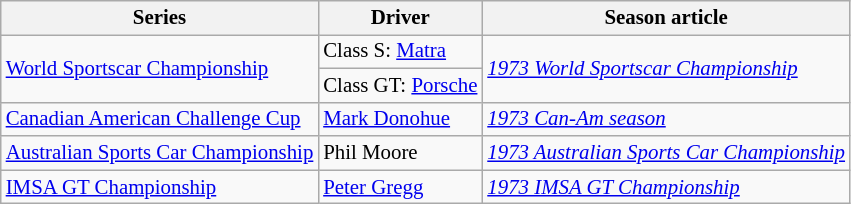<table class="wikitable" style="font-size: 87%;">
<tr>
<th>Series</th>
<th>Driver</th>
<th>Season article</th>
</tr>
<tr>
<td rowspan=2><a href='#'>World Sportscar Championship</a></td>
<td>Class S:  <a href='#'>Matra</a></td>
<td rowspan=2><em><a href='#'>1973 World Sportscar Championship</a></em></td>
</tr>
<tr>
<td>Class GT:  <a href='#'>Porsche</a></td>
</tr>
<tr>
<td><a href='#'>Canadian American Challenge Cup</a></td>
<td> <a href='#'>Mark Donohue</a></td>
<td><em><a href='#'>1973 Can-Am season</a></em></td>
</tr>
<tr>
<td><a href='#'>Australian Sports Car Championship</a></td>
<td> Phil Moore</td>
<td><em><a href='#'>1973 Australian Sports Car Championship</a></em></td>
</tr>
<tr>
<td><a href='#'>IMSA GT Championship</a></td>
<td> <a href='#'>Peter Gregg</a></td>
<td><em><a href='#'>1973 IMSA GT Championship</a></em></td>
</tr>
</table>
